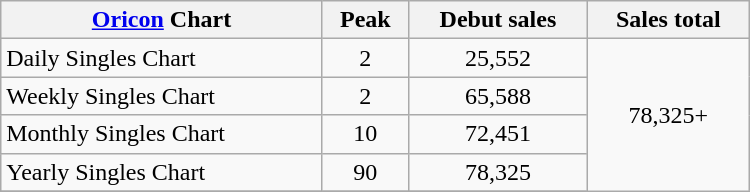<table class="wikitable" style="width:500px;">
<tr>
<th style="text-align:center;"><a href='#'>Oricon</a> Chart</th>
<th style="text-align:center;">Peak</th>
<th style="text-align:center;">Debut sales</th>
<th style="text-align:center;">Sales total</th>
</tr>
<tr>
<td align="left">Daily Singles Chart</td>
<td style="text-align:center;">2</td>
<td style="text-align:center;" rowspan="1">25,552</td>
<td style="text-align:center;" rowspan="5">78,325+</td>
</tr>
<tr>
<td align="left">Weekly Singles Chart</td>
<td style="text-align:center;">2</td>
<td style="text-align:center;" rowspan="1">65,588</td>
</tr>
<tr>
<td align="left">Monthly Singles Chart</td>
<td style="text-align:center;">10</td>
<td style="text-align:center;" rowspan="1">72,451</td>
</tr>
<tr>
<td align="left">Yearly Singles Chart</td>
<td style="text-align:center;">90</td>
<td style="text-align:center;" rowspan="1">78,325</td>
</tr>
<tr>
</tr>
</table>
